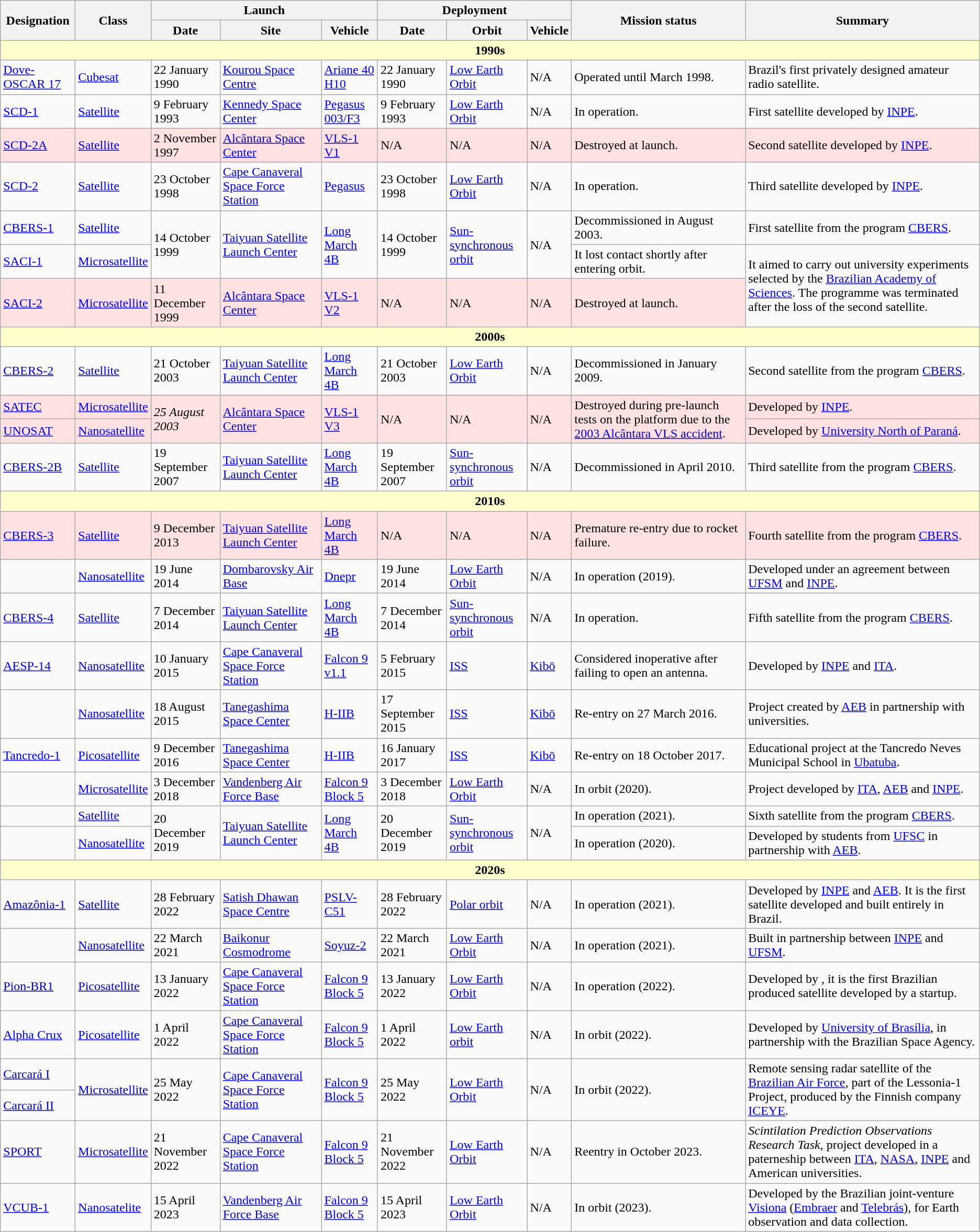<table class="wikitable">
<tr>
<th rowspan="2">Designation</th>
<th rowspan="2">Class</th>
<th colspan="3">Launch</th>
<th colspan="3">Deployment</th>
<th rowspan="2">Mission status</th>
<th rowspan="2">Summary</th>
</tr>
<tr>
<th>Date</th>
<th>Site</th>
<th>Vehicle</th>
<th>Date</th>
<th>Orbit</th>
<th>Vehicle</th>
</tr>
<tr>
<th colspan=11 style="background:#FFFFCC;">1990s</th>
</tr>
<tr style="">
<td><a href='#'>Dove-OSCAR 17</a></td>
<td><a href='#'>Cubesat</a></td>
<td>22 January 1990</td>
<td> <a href='#'>Kourou Space Centre</a></td>
<td> <a href='#'>Ariane 40 H10</a></td>
<td>22 January 1990</td>
<td><a href='#'>Low Earth Orbit</a></td>
<td>N/A</td>
<td>Operated until March 1998.</td>
<td>Brazil's first privately designed amateur radio satellite.</td>
</tr>
<tr>
<td><a href='#'>SCD-1</a></td>
<td><a href='#'>Satellite</a></td>
<td>9 February 1993</td>
<td> <a href='#'>Kennedy Space Center</a></td>
<td> <a href='#'>Pegasus 003/F3</a></td>
<td>9 February 1993</td>
<td><a href='#'>Low Earth Orbit</a></td>
<td>N/A</td>
<td>In operation.</td>
<td>First satellite developed by <a href='#'>INPE</a>.</td>
</tr>
<tr>
<td bgcolor=#ffe1e1><a href='#'>SCD-2A</a></td>
<td bgcolor=#ffe1e1><a href='#'>Satellite</a></td>
<td bgcolor=#ffe1e1>2 November 1997</td>
<td bgcolor=#ffe1e1> <a href='#'>Alcântara Space Center</a></td>
<td bgcolor=#ffe1e1> <a href='#'>VLS-1 V1</a></td>
<td bgcolor=#ffe1e1>N/A</td>
<td bgcolor=#ffe1e1>N/A</td>
<td bgcolor=#ffe1e1>N/A</td>
<td bgcolor=#ffe1e1>Destroyed at launch.</td>
<td bgcolor=#ffe1e1>Second satellite developed by <a href='#'>INPE</a>.</td>
</tr>
<tr>
<td><a href='#'>SCD-2</a></td>
<td><a href='#'>Satellite</a></td>
<td>23 October 1998</td>
<td> <a href='#'>Cape Canaveral Space Force Station</a></td>
<td> <a href='#'>Pegasus</a></td>
<td>23 October 1998</td>
<td><a href='#'>Low Earth Orbit</a></td>
<td>N/A</td>
<td>In operation.</td>
<td>Third satellite developed by <a href='#'>INPE</a>.</td>
</tr>
<tr>
<td><a href='#'>CBERS-1</a></td>
<td><a href='#'>Satellite</a></td>
<td rowspan="2">14 October 1999</td>
<td rowspan="2"> <a href='#'>Taiyuan Satellite Launch Center</a></td>
<td rowspan="2"> <a href='#'>Long March 4B</a></td>
<td rowspan="2">14 October 1999</td>
<td rowspan="2"><a href='#'>Sun-synchronous orbit</a></td>
<td rowspan="2">N/A</td>
<td>Decommissioned in August 2003.</td>
<td>First satellite from the program <a href='#'>CBERS</a>.</td>
</tr>
<tr>
<td><a href='#'>SACI-1</a></td>
<td><a href='#'>Microsatellite</a></td>
<td>It lost contact shortly after entering orbit.</td>
<td rowspan="2">It aimed to carry out university experiments selected by the <a href='#'>Brazilian Academy of Sciences</a>. The programme was terminated after the loss of the second satellite.</td>
</tr>
<tr>
<td bgcolor=#ffe1e1><a href='#'>SACI-2</a></td>
<td bgcolor=#ffe1e1><a href='#'>Microsatellite</a></td>
<td bgcolor=#ffe1e1>11 December 1999</td>
<td bgcolor=#ffe1e1> <a href='#'>Alcântara Space Center</a></td>
<td bgcolor=#ffe1e1> <a href='#'>VLS-1 V2</a></td>
<td bgcolor=#ffe1e1>N/A</td>
<td bgcolor=#ffe1e1>N/A</td>
<td bgcolor=#ffe1e1>N/A</td>
<td bgcolor=#ffe1e1>Destroyed at launch.</td>
</tr>
<tr>
<th colspan=11 style="background:#FFFFCC;">2000s</th>
</tr>
<tr style="">
<td><a href='#'>CBERS-2</a></td>
<td><a href='#'>Satellite</a></td>
<td>21 October 2003</td>
<td> <a href='#'>Taiyuan Satellite Launch Center</a></td>
<td> <a href='#'>Long March 4B</a></td>
<td>21 October 2003</td>
<td><a href='#'>Low Earth Orbit</a></td>
<td>N/A</td>
<td>Decommissioned in January 2009.</td>
<td>Second satellite from the program <a href='#'>CBERS</a>.</td>
</tr>
<tr>
<td bgcolor=#ffe1e1><a href='#'>SATEC</a></td>
<td bgcolor=#ffe1e1><a href='#'>Microsatellite</a></td>
<td rowspan="2" bgcolor=#ffe1e1><em>25 August 2003</em></td>
<td rowspan="2" bgcolor=#ffe1e1> <a href='#'>Alcântara Space Center</a></td>
<td rowspan="2" bgcolor=#ffe1e1> <a href='#'>VLS-1 V3</a></td>
<td rowspan="2" bgcolor=#ffe1e1>N/A</td>
<td rowspan="2" bgcolor=#ffe1e1>N/A</td>
<td rowspan="2" bgcolor=#ffe1e1>N/A</td>
<td rowspan="2" bgcolor=#ffe1e1>Destroyed during pre-launch tests on the platform due to the <a href='#'>2003 Alcântara VLS accident</a>.</td>
<td bgcolor=#ffe1e1>Developed by <a href='#'>INPE</a>.</td>
</tr>
<tr>
<td bgcolor=#ffe1e1><a href='#'>UNOSAT</a></td>
<td bgcolor=#ffe1e1><a href='#'>Nanosatellite</a></td>
<td bgcolor=#ffe1e1>Developed by <a href='#'>University North of Paraná</a>.</td>
</tr>
<tr>
<td><a href='#'>CBERS-2B</a></td>
<td><a href='#'>Satellite</a></td>
<td>19 September 2007</td>
<td> <a href='#'>Taiyuan Satellite Launch Center</a></td>
<td> <a href='#'>Long March 4B</a></td>
<td>19 September 2007</td>
<td><a href='#'>Sun-synchronous orbit</a></td>
<td>N/A</td>
<td>Decommissioned in April 2010.</td>
<td>Third satellite from the program <a href='#'>CBERS</a>.</td>
</tr>
<tr>
<th colspan=11 style="background:#FFFFCC;">2010s</th>
</tr>
<tr style="">
<td bgcolor=#ffe1e1><a href='#'>CBERS-3</a></td>
<td bgcolor=#ffe1e1><a href='#'>Satellite</a></td>
<td bgcolor=#ffe1e1>9 December 2013</td>
<td bgcolor=#ffe1e1> <a href='#'>Taiyuan Satellite Launch Center</a></td>
<td bgcolor=#ffe1e1> <a href='#'>Long March 4B</a></td>
<td bgcolor=#ffe1e1>N/A</td>
<td bgcolor=#ffe1e1>N/A</td>
<td bgcolor=#ffe1e1>N/A</td>
<td bgcolor=#ffe1e1>Premature re-entry due to rocket failure.</td>
<td bgcolor=#ffe1e1>Fourth satellite from the program <a href='#'>CBERS</a>.</td>
</tr>
<tr>
<td></td>
<td><a href='#'>Nanosatellite</a></td>
<td>19 June 2014</td>
<td> <a href='#'>Dombarovsky Air Base</a></td>
<td> <a href='#'>Dnepr</a></td>
<td>19 June 2014</td>
<td><a href='#'>Low Earth Orbit</a></td>
<td>N/A</td>
<td>In operation (2019).</td>
<td>Developed under an agreement between <a href='#'>UFSM</a> and <a href='#'>INPE</a>.</td>
</tr>
<tr>
<td><a href='#'>CBERS-4</a></td>
<td><a href='#'>Satellite</a></td>
<td>7 December 2014</td>
<td> <a href='#'>Taiyuan Satellite Launch Center</a></td>
<td> <a href='#'>Long March 4B</a></td>
<td>7 December 2014</td>
<td><a href='#'>Sun-synchronous orbit</a></td>
<td>N/A</td>
<td>In operation.</td>
<td>Fifth satellite from the program <a href='#'>CBERS</a>.</td>
</tr>
<tr>
<td><a href='#'>AESP-14</a></td>
<td><a href='#'>Nanosatellite</a></td>
<td>10 January 2015</td>
<td> <a href='#'>Cape Canaveral Space Force Station</a></td>
<td> <a href='#'>Falcon 9 v1.1</a></td>
<td>5 February 2015</td>
<td><a href='#'>ISS</a></td>
<td> <a href='#'>Kibō</a></td>
<td>Considered inoperative after failing to open an antenna.</td>
<td>Developed by <a href='#'>INPE</a> and <a href='#'>ITA</a>.</td>
</tr>
<tr>
<td></td>
<td><a href='#'>Nanosatellite</a></td>
<td>18 August 2015</td>
<td> <a href='#'>Tanegashima Space Center</a></td>
<td> <a href='#'>H-IIB</a></td>
<td>17 September 2015</td>
<td><a href='#'>ISS</a></td>
<td> <a href='#'>Kibō</a></td>
<td>Re-entry on 27 March 2016.</td>
<td>Project created by <a href='#'>AEB</a> in partnership with universities.</td>
</tr>
<tr>
<td><a href='#'>Tancredo-1</a></td>
<td><a href='#'>Picosatellite</a></td>
<td>9 December 2016</td>
<td> <a href='#'>Tanegashima Space Center</a></td>
<td> <a href='#'>H-IIB</a></td>
<td>16 January 2017</td>
<td><a href='#'>ISS</a></td>
<td> <a href='#'>Kibō</a></td>
<td>Re-entry on 18 October 2017.</td>
<td>Educational project at the Tancredo Neves Municipal School in <a href='#'>Ubatuba</a>.</td>
</tr>
<tr>
<td></td>
<td><a href='#'>Microsatellite</a></td>
<td>3 December 2018</td>
<td> <a href='#'>Vandenberg Air Force Base</a></td>
<td> <a href='#'>Falcon 9 Block 5</a></td>
<td>3 December 2018</td>
<td><a href='#'>Low Earth Orbit</a></td>
<td>N/A</td>
<td>In orbit (2020).</td>
<td>Project developed by <a href='#'>ITA</a>, <a href='#'>AEB</a> and <a href='#'>INPE</a>.</td>
</tr>
<tr>
<td></td>
<td><a href='#'>Satellite</a></td>
<td rowspan="2">20 December 2019</td>
<td rowspan="2"> <a href='#'>Taiyuan Satellite Launch Center</a></td>
<td rowspan="2"> <a href='#'>Long March 4B</a></td>
<td rowspan="2">20 December 2019</td>
<td rowspan="2"><a href='#'>Sun-synchronous orbit</a></td>
<td rowspan="2">N/A</td>
<td>In operation (2021).</td>
<td>Sixth satellite from the program <a href='#'>CBERS</a>.</td>
</tr>
<tr>
<td></td>
<td><a href='#'>Nanosatellite</a></td>
<td>In operation (2020).</td>
<td>Developed by students from <a href='#'>UFSC</a> in partnership with <a href='#'>AEB</a>.</td>
</tr>
<tr>
<th colspan=11 style="background:#FFFFCC;">2020s</th>
</tr>
<tr style="">
<td><a href='#'>Amazônia-1</a></td>
<td><a href='#'>Satellite</a></td>
<td>28 February 2022</td>
<td> <a href='#'>Satish Dhawan Space Centre</a></td>
<td> <a href='#'>PSLV-C51</a></td>
<td>28 February 2022</td>
<td><a href='#'>Polar orbit</a></td>
<td>N/A</td>
<td>In operation (2021).</td>
<td>Developed by <a href='#'>INPE</a> and <a href='#'>AEB</a>. It is the first satellite developed and built entirely in Brazil.</td>
</tr>
<tr>
<td></td>
<td><a href='#'>Nanosatellite</a></td>
<td>22 March 2021</td>
<td> <a href='#'>Baikonur Cosmodrome</a></td>
<td> <a href='#'>Soyuz-2</a></td>
<td>22 March 2021</td>
<td><a href='#'>Low Earth Orbit</a></td>
<td>N/A</td>
<td>In operation (2021).</td>
<td>Built in partnership between <a href='#'>INPE</a> and <a href='#'>UFSM</a>.</td>
</tr>
<tr>
<td><a href='#'>Pion-BR1</a></td>
<td><a href='#'>Picosatellite</a></td>
<td>13 January 2022</td>
<td> <a href='#'>Cape Canaveral Space Force Station</a></td>
<td> <a href='#'>Falcon 9 Block 5</a></td>
<td>13 January 2022</td>
<td><a href='#'>Low Earth Orbit</a></td>
<td>N/A</td>
<td>In operation (2022).</td>
<td>Developed by , it is the first Brazilian produced satellite developed by a startup.</td>
</tr>
<tr>
<td><a href='#'>Alpha Crux</a></td>
<td><a href='#'>Picosatellite</a></td>
<td>1 April 2022</td>
<td> <a href='#'>Cape Canaveral Space Force Station</a></td>
<td> <a href='#'>Falcon 9 Block 5</a></td>
<td>1 April 2022</td>
<td><a href='#'>Low Earth orbit</a></td>
<td>N/A</td>
<td>In orbit (2022).</td>
<td>Developed by <a href='#'>University of Brasília</a>, in partnership with the Brazilian Space Agency.</td>
</tr>
<tr>
<td> <a href='#'>Carcará I</a></td>
<td rowspan="2"><a href='#'>Microsatellite</a></td>
<td rowspan="2">25 May 2022</td>
<td rowspan="2"> <a href='#'>Cape Canaveral Space Force Station</a></td>
<td rowspan="2"> <a href='#'>Falcon 9 Block 5</a></td>
<td rowspan="2">25 May 2022</td>
<td rowspan="2"><a href='#'>Low Earth Orbit</a></td>
<td rowspan="2">N/A</td>
<td rowspan="2">In orbit (2022).</td>
<td rowspan="2">Remote sensing radar satellite of the <a href='#'>Brazilian Air Force</a>, part of the Lessonia-1 Project, produced by the Finnish company <a href='#'>ICEYE</a>.</td>
</tr>
<tr>
<td>  <a href='#'>Carcará II</a></td>
</tr>
<tr>
<td><a href='#'>SPORT</a></td>
<td><a href='#'>Microsatellite</a></td>
<td>21 November 2022</td>
<td> <a href='#'>Cape Canaveral Space Force Station</a></td>
<td> <a href='#'>Falcon 9 Block 5</a></td>
<td>21 November 2022</td>
<td><a href='#'>Low Earth Orbit</a></td>
<td>N/A</td>
<td>Reentry in October 2023.</td>
<td><em>Scintilation Prediction Observations Research Task</em>, project developed in a paterneship between <a href='#'>ITA</a>, <a href='#'>NASA</a>, <a href='#'>INPE</a> and American universities.</td>
</tr>
<tr>
<td><a href='#'>VCUB-1</a></td>
<td><a href='#'>Nanosatelite</a></td>
<td>15 April 2023</td>
<td> <a href='#'>Vandenberg Air Force Base</a></td>
<td> <a href='#'>Falcon 9 Block 5</a></td>
<td>15 April 2023</td>
<td><a href='#'>Low Earth Orbit</a></td>
<td>N/A</td>
<td>In orbit (2023).</td>
<td>Developed by the Brazilian joint-venture <a href='#'>Visiona</a> (<a href='#'>Embraer</a> and <a href='#'>Telebrás</a>), for Earth observation and data collection.</td>
</tr>
</table>
